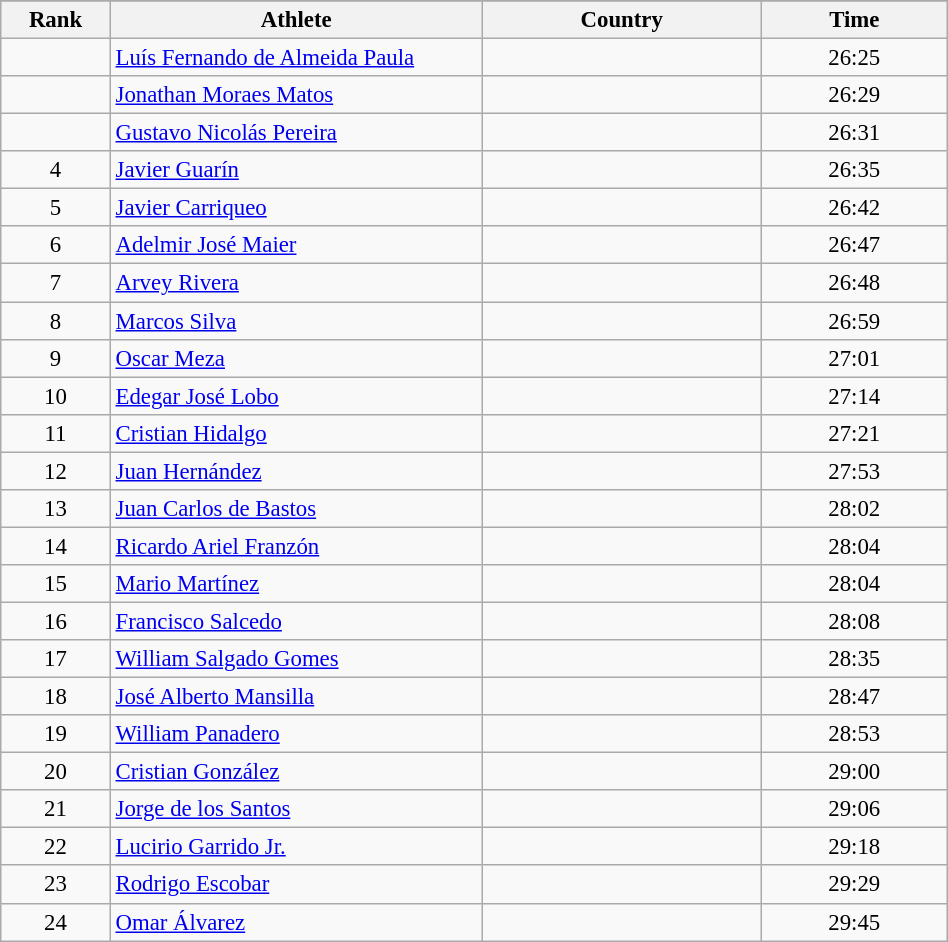<table class="wikitable sortable" style=" text-align:center; font-size:95%;" width="50%">
<tr>
</tr>
<tr>
<th width=5%>Rank</th>
<th width=20%>Athlete</th>
<th width=15%>Country</th>
<th width=10%>Time</th>
</tr>
<tr>
<td align=center></td>
<td align=left><a href='#'>Luís Fernando de Almeida Paula</a></td>
<td align=left></td>
<td>26:25</td>
</tr>
<tr>
<td align=center></td>
<td align=left><a href='#'>Jonathan Moraes Matos</a></td>
<td align=left></td>
<td>26:29</td>
</tr>
<tr>
<td align=center></td>
<td align=left><a href='#'>Gustavo Nicolás Pereira</a></td>
<td align=left></td>
<td>26:31</td>
</tr>
<tr>
<td align=center>4</td>
<td align=left><a href='#'>Javier Guarín</a></td>
<td align=left></td>
<td>26:35</td>
</tr>
<tr>
<td align=center>5</td>
<td align=left><a href='#'>Javier Carriqueo</a></td>
<td align=left></td>
<td>26:42</td>
</tr>
<tr>
<td align=center>6</td>
<td align=left><a href='#'>Adelmir José Maier</a></td>
<td align=left></td>
<td>26:47</td>
</tr>
<tr>
<td align=center>7</td>
<td align=left><a href='#'>Arvey Rivera</a></td>
<td align=left></td>
<td>26:48</td>
</tr>
<tr>
<td align=center>8</td>
<td align=left><a href='#'>Marcos Silva</a></td>
<td align=left></td>
<td>26:59</td>
</tr>
<tr>
<td align=center>9</td>
<td align=left><a href='#'>Oscar Meza</a></td>
<td align=left></td>
<td>27:01</td>
</tr>
<tr>
<td align=center>10</td>
<td align=left><a href='#'>Edegar José Lobo</a></td>
<td align=left></td>
<td>27:14</td>
</tr>
<tr>
<td align=center>11</td>
<td align=left><a href='#'>Cristian Hidalgo</a></td>
<td align=left></td>
<td>27:21</td>
</tr>
<tr>
<td align=center>12</td>
<td align=left><a href='#'>Juan Hernández</a></td>
<td align=left></td>
<td>27:53</td>
</tr>
<tr>
<td align=center>13</td>
<td align=left><a href='#'>Juan Carlos de Bastos</a></td>
<td align=left></td>
<td>28:02</td>
</tr>
<tr>
<td align=center>14</td>
<td align=left><a href='#'>Ricardo Ariel Franzón</a></td>
<td align=left></td>
<td>28:04</td>
</tr>
<tr>
<td align=center>15</td>
<td align=left><a href='#'>Mario Martínez</a></td>
<td align=left></td>
<td>28:04</td>
</tr>
<tr>
<td align=center>16</td>
<td align=left><a href='#'>Francisco Salcedo</a></td>
<td align=left></td>
<td>28:08</td>
</tr>
<tr>
<td align=center>17</td>
<td align=left><a href='#'>William Salgado Gomes</a></td>
<td align=left></td>
<td>28:35</td>
</tr>
<tr>
<td align=center>18</td>
<td align=left><a href='#'>José Alberto Mansilla</a></td>
<td align=left></td>
<td>28:47</td>
</tr>
<tr>
<td align=center>19</td>
<td align=left><a href='#'>William Panadero</a></td>
<td align=left></td>
<td>28:53</td>
</tr>
<tr>
<td align=center>20</td>
<td align=left><a href='#'>Cristian González</a></td>
<td align=left></td>
<td>29:00</td>
</tr>
<tr>
<td align=center>21</td>
<td align=left><a href='#'>Jorge de los Santos</a></td>
<td align=left></td>
<td>29:06</td>
</tr>
<tr>
<td align=center>22</td>
<td align=left><a href='#'>Lucirio Garrido Jr.</a></td>
<td align=left></td>
<td>29:18</td>
</tr>
<tr>
<td align=center>23</td>
<td align=left><a href='#'>Rodrigo Escobar</a></td>
<td align=left></td>
<td>29:29</td>
</tr>
<tr>
<td align=center>24</td>
<td align=left><a href='#'>Omar Álvarez</a></td>
<td align=left></td>
<td>29:45</td>
</tr>
</table>
